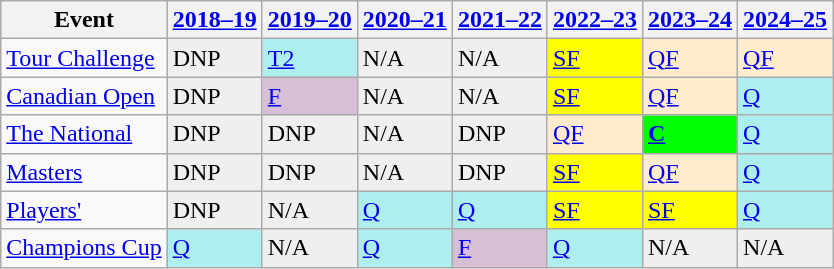<table class="wikitable" border="1">
<tr>
<th>Event</th>
<th><a href='#'>2018–19</a></th>
<th><a href='#'>2019–20</a></th>
<th><a href='#'>2020–21</a></th>
<th><a href='#'>2021–22</a></th>
<th><a href='#'>2022–23</a></th>
<th><a href='#'>2023–24</a></th>
<th><a href='#'>2024–25</a></th>
</tr>
<tr>
<td><a href='#'>Tour Challenge</a></td>
<td style="background:#EFEFEF;">DNP</td>
<td style="background:#afeeee;"><a href='#'>T2</a></td>
<td style="background:#EFEFEF;">N/A</td>
<td style="background:#EFEFEF;">N/A</td>
<td style="background:yellow;"><a href='#'>SF</a></td>
<td style="background:#ffebcd;"><a href='#'>QF</a></td>
<td style="background:#ffebcd;"><a href='#'>QF</a></td>
</tr>
<tr>
<td><a href='#'>Canadian Open</a></td>
<td style="background:#EFEFEF;">DNP</td>
<td style="background:thistle;"><a href='#'>F</a></td>
<td style="background:#EFEFEF;">N/A</td>
<td style="background:#EFEFEF;">N/A</td>
<td style="background:yellow;"><a href='#'>SF</a></td>
<td style="background:#ffebcd;"><a href='#'>QF</a></td>
<td style="background:#afeeee;"><a href='#'>Q</a></td>
</tr>
<tr>
<td><a href='#'>The National</a></td>
<td style="background:#EFEFEF;">DNP</td>
<td style="background:#EFEFEF;">DNP</td>
<td style="background:#EFEFEF;">N/A</td>
<td style="background:#EFEFEF;">DNP</td>
<td style="background:#ffebcd;"><a href='#'>QF</a></td>
<td style="background:#00ff00;"><strong><a href='#'>C</a></strong></td>
<td style="background:#afeeee;"><a href='#'>Q</a></td>
</tr>
<tr>
<td><a href='#'>Masters</a></td>
<td style="background:#EFEFEF;">DNP</td>
<td style="background:#EFEFEF;">DNP</td>
<td style="background:#EFEFEF;">N/A</td>
<td style="background:#EFEFEF;">DNP</td>
<td style="background:yellow;"><a href='#'>SF</a></td>
<td style="background:#ffebcd;"><a href='#'>QF</a></td>
<td style="background:#afeeee;"><a href='#'>Q</a></td>
</tr>
<tr>
<td><a href='#'>Players'</a></td>
<td style="background:#EFEFEF;">DNP</td>
<td style="background:#EFEFEF;">N/A</td>
<td style="background:#afeeee;"><a href='#'>Q</a></td>
<td style="background:#afeeee;"><a href='#'>Q</a></td>
<td style="background:yellow;"><a href='#'>SF</a></td>
<td style="background:yellow;"><a href='#'>SF</a></td>
<td style="background:#afeeee;"><a href='#'>Q</a></td>
</tr>
<tr>
<td><a href='#'>Champions Cup</a></td>
<td style="background:#afeeee;"><a href='#'>Q</a></td>
<td style="background:#EFEFEF;">N/A</td>
<td style="background:#afeeee;"><a href='#'>Q</a></td>
<td style="background:thistle;"><a href='#'>F</a></td>
<td style="background:#afeeee;"><a href='#'>Q</a></td>
<td style="background:#EFEFEF;">N/A</td>
<td style="background:#EFEFEF;">N/A</td>
</tr>
</table>
